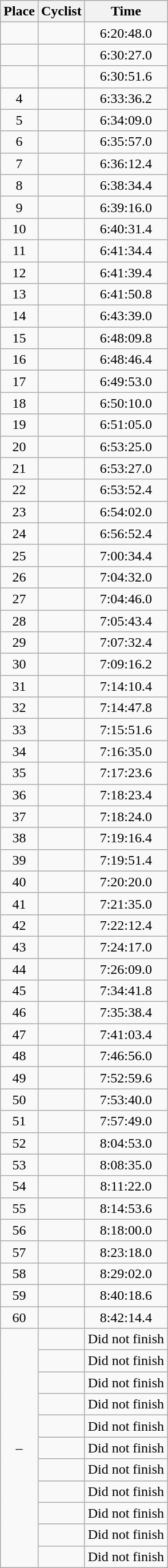<table class=wikitable style="text-align:center">
<tr>
<th>Place</th>
<th>Cyclist</th>
<th>Time</th>
</tr>
<tr>
<td></td>
<td align=left></td>
<td>6:20:48.0</td>
</tr>
<tr>
<td></td>
<td align=left></td>
<td>6:30:27.0</td>
</tr>
<tr>
<td></td>
<td align=left></td>
<td>6:30:51.6</td>
</tr>
<tr>
<td>4</td>
<td align=left></td>
<td>6:33:36.2</td>
</tr>
<tr>
<td>5</td>
<td align=left></td>
<td>6:34:09.0</td>
</tr>
<tr>
<td>6</td>
<td align=left></td>
<td>6:35:57.0</td>
</tr>
<tr>
<td>7</td>
<td align=left></td>
<td>6:36:12.4</td>
</tr>
<tr>
<td>8</td>
<td align=left></td>
<td>6:38:34.4</td>
</tr>
<tr>
<td>9</td>
<td align=left></td>
<td>6:39:16.0</td>
</tr>
<tr>
<td>10</td>
<td align=left></td>
<td>6:40:31.4</td>
</tr>
<tr>
<td>11</td>
<td align=left></td>
<td>6:41:34.4</td>
</tr>
<tr>
<td>12</td>
<td align=left></td>
<td>6:41:39.4</td>
</tr>
<tr>
<td>13</td>
<td align=left></td>
<td>6:41:50.8</td>
</tr>
<tr>
<td>14</td>
<td align=left></td>
<td>6:43:39.0</td>
</tr>
<tr>
<td>15</td>
<td align=left></td>
<td>6:48:09.8</td>
</tr>
<tr>
<td>16</td>
<td align=left></td>
<td>6:48:46.4</td>
</tr>
<tr>
<td>17</td>
<td align=left></td>
<td>6:49:53.0</td>
</tr>
<tr>
<td>18</td>
<td align=left></td>
<td>6:50:10.0</td>
</tr>
<tr>
<td>19</td>
<td align=left></td>
<td>6:51:05.0</td>
</tr>
<tr>
<td>20</td>
<td align=left></td>
<td>6:53:25.0</td>
</tr>
<tr>
<td>21</td>
<td align=left></td>
<td>6:53:27.0</td>
</tr>
<tr>
<td>22</td>
<td align=left></td>
<td>6:53:52.4</td>
</tr>
<tr>
<td>23</td>
<td align=left></td>
<td>6:54:02.0</td>
</tr>
<tr>
<td>24</td>
<td align=left></td>
<td>6:56:52.4</td>
</tr>
<tr>
<td>25</td>
<td align=left></td>
<td>7:00:34.4</td>
</tr>
<tr>
<td>26</td>
<td align=left></td>
<td>7:04:32.0</td>
</tr>
<tr>
<td>27</td>
<td align=left></td>
<td>7:04:46.0</td>
</tr>
<tr>
<td>28</td>
<td align=left></td>
<td>7:05:43.4</td>
</tr>
<tr>
<td>29</td>
<td align=left></td>
<td>7:07:32.4</td>
</tr>
<tr>
<td>30</td>
<td align=left></td>
<td>7:09:16.2</td>
</tr>
<tr>
<td>31</td>
<td align=left></td>
<td>7:14:10.4</td>
</tr>
<tr>
<td>32</td>
<td align=left></td>
<td>7:14:47.8</td>
</tr>
<tr>
<td>33</td>
<td align=left></td>
<td>7:15:51.6</td>
</tr>
<tr>
<td>34</td>
<td align=left></td>
<td>7:16:35.0</td>
</tr>
<tr>
<td>35</td>
<td align=left></td>
<td>7:17:23.6</td>
</tr>
<tr>
<td>36</td>
<td align=left></td>
<td>7:18:23.4</td>
</tr>
<tr>
<td>37</td>
<td align=left></td>
<td>7:18:24.0</td>
</tr>
<tr>
<td>38</td>
<td align=left></td>
<td>7:19:16.4</td>
</tr>
<tr>
<td>39</td>
<td align=left></td>
<td>7:19:51.4</td>
</tr>
<tr>
<td>40</td>
<td align=left></td>
<td>7:20:20.0</td>
</tr>
<tr>
<td>41</td>
<td align=left></td>
<td>7:21:35.0</td>
</tr>
<tr>
<td>42</td>
<td align=left></td>
<td>7:22:12.4</td>
</tr>
<tr>
<td>43</td>
<td align=left></td>
<td>7:24:17.0</td>
</tr>
<tr>
<td>44</td>
<td align=left></td>
<td>7:26:09.0</td>
</tr>
<tr>
<td>45</td>
<td align=left></td>
<td>7:34:41.8</td>
</tr>
<tr>
<td>46</td>
<td align=left></td>
<td>7:35:38.4</td>
</tr>
<tr>
<td>47</td>
<td align=left></td>
<td>7:41:03.4</td>
</tr>
<tr>
<td>48</td>
<td align=left></td>
<td>7:46:56.0</td>
</tr>
<tr>
<td>49</td>
<td align=left></td>
<td>7:52:59.6</td>
</tr>
<tr>
<td>50</td>
<td align=left></td>
<td>7:53:40.0</td>
</tr>
<tr>
<td>51</td>
<td align=left></td>
<td>7:57:49.0</td>
</tr>
<tr>
<td>52</td>
<td align=left></td>
<td>8:04:53.0</td>
</tr>
<tr>
<td>53</td>
<td align=left></td>
<td>8:08:35.0</td>
</tr>
<tr>
<td>54</td>
<td align=left></td>
<td>8:11:22.0</td>
</tr>
<tr>
<td>55</td>
<td align=left></td>
<td>8:14:53.6</td>
</tr>
<tr>
<td>56</td>
<td align=left></td>
<td>8:18:00.0</td>
</tr>
<tr>
<td>57</td>
<td align=left></td>
<td>8:23:18.0</td>
</tr>
<tr>
<td>58</td>
<td align=left></td>
<td>8:29:02.0</td>
</tr>
<tr>
<td>59</td>
<td align=left></td>
<td>8:40:18.6</td>
</tr>
<tr>
<td>60</td>
<td align=left></td>
<td>8:42:14.4</td>
</tr>
<tr>
<td rowspan=11>–</td>
<td align=left></td>
<td>Did not finish</td>
</tr>
<tr>
<td align=left></td>
<td>Did not finish</td>
</tr>
<tr>
<td align=left></td>
<td>Did not finish</td>
</tr>
<tr>
<td align=left></td>
<td>Did not finish</td>
</tr>
<tr>
<td align=left></td>
<td>Did not finish</td>
</tr>
<tr>
<td align=left></td>
<td>Did not finish</td>
</tr>
<tr>
<td align=left></td>
<td>Did not finish</td>
</tr>
<tr>
<td align=left></td>
<td>Did not finish</td>
</tr>
<tr>
<td align=left></td>
<td>Did not finish</td>
</tr>
<tr>
<td align=left></td>
<td>Did not finish</td>
</tr>
<tr>
<td align=left></td>
<td>Did not finish</td>
</tr>
</table>
